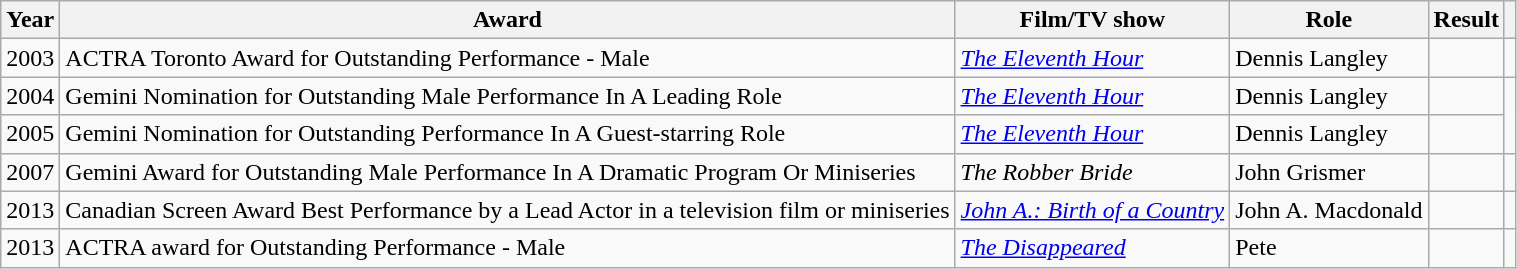<table class="wikitable sortable">
<tr>
<th>Year</th>
<th>Award</th>
<th>Film/TV show</th>
<th>Role</th>
<th>Result</th>
<th class="unsortable"></th>
</tr>
<tr>
<td>2003</td>
<td>ACTRA Toronto Award for Outstanding Performance - Male</td>
<td><em><a href='#'>The Eleventh Hour</a></em></td>
<td>Dennis Langley</td>
<td></td>
<td style="text-align:center;"></td>
</tr>
<tr>
<td>2004</td>
<td>Gemini Nomination for Outstanding Male Performance In A Leading Role</td>
<td><em><a href='#'>The Eleventh Hour</a></em></td>
<td>Dennis Langley</td>
<td></td>
<td rowspan=2 style="text-align:center;"></td>
</tr>
<tr>
<td>2005</td>
<td>Gemini Nomination for Outstanding Performance In A Guest-starring Role</td>
<td><em><a href='#'>The Eleventh Hour</a></em></td>
<td>Dennis Langley</td>
<td></td>
</tr>
<tr>
<td>2007</td>
<td>Gemini Award for Outstanding Male Performance In A Dramatic Program Or Miniseries</td>
<td><em>The Robber Bride</em></td>
<td>John Grismer</td>
<td></td>
<td style="text-align:center;"></td>
</tr>
<tr>
<td>2013</td>
<td>Canadian Screen Award Best Performance by a Lead Actor in a television film or miniseries</td>
<td><em><a href='#'>John A.: Birth of a Country</a></em></td>
<td>John A. Macdonald</td>
<td></td>
<td style="text-align:center;"></td>
</tr>
<tr>
<td>2013</td>
<td>ACTRA award for Outstanding Performance - Male</td>
<td><em><a href='#'>The Disappeared</a></em></td>
<td>Pete</td>
<td></td>
<td style="text-align:center;"></td>
</tr>
</table>
